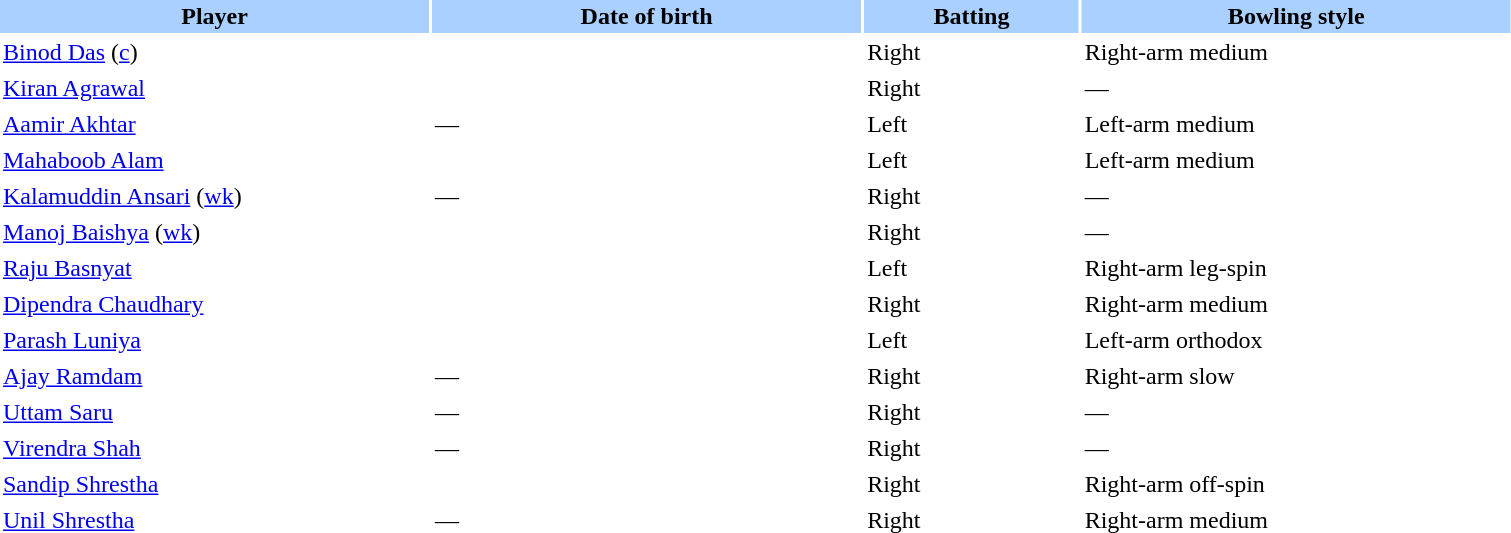<table class="sortable" style="width:80%;" border="0" cellspacing="2" cellpadding="2">
<tr style="background:#aad0ff;">
<th width=20%>Player</th>
<th width=20%>Date of birth</th>
<th width=10%>Batting</th>
<th width=20%>Bowling style</th>
</tr>
<tr>
<td><a href='#'>Binod Das</a> (<a href='#'>c</a>)</td>
<td></td>
<td>Right</td>
<td>Right-arm medium</td>
</tr>
<tr>
<td><a href='#'>Kiran Agrawal</a></td>
<td></td>
<td>Right</td>
<td>—</td>
</tr>
<tr>
<td><a href='#'>Aamir Akhtar</a></td>
<td>—</td>
<td>Left</td>
<td>Left-arm medium</td>
</tr>
<tr>
<td><a href='#'>Mahaboob Alam</a></td>
<td></td>
<td>Left</td>
<td>Left-arm medium</td>
</tr>
<tr>
<td><a href='#'>Kalamuddin Ansari</a> (<a href='#'>wk</a>)</td>
<td>—</td>
<td>Right</td>
<td>—</td>
</tr>
<tr>
<td><a href='#'>Manoj Baishya</a> (<a href='#'>wk</a>)</td>
<td></td>
<td>Right</td>
<td>—</td>
</tr>
<tr>
<td><a href='#'>Raju Basnyat</a></td>
<td></td>
<td>Left</td>
<td>Right-arm leg-spin</td>
</tr>
<tr>
<td><a href='#'>Dipendra Chaudhary</a></td>
<td></td>
<td>Right</td>
<td>Right-arm medium</td>
</tr>
<tr>
<td><a href='#'>Parash Luniya</a></td>
<td></td>
<td>Left</td>
<td>Left-arm orthodox</td>
</tr>
<tr>
<td><a href='#'>Ajay Ramdam</a></td>
<td>—</td>
<td>Right</td>
<td>Right-arm slow</td>
</tr>
<tr>
<td><a href='#'>Uttam Saru</a></td>
<td>—</td>
<td>Right</td>
<td>—</td>
</tr>
<tr>
<td><a href='#'>Virendra Shah</a></td>
<td>—</td>
<td>Right</td>
<td>—</td>
</tr>
<tr>
<td><a href='#'>Sandip Shrestha</a></td>
<td></td>
<td>Right</td>
<td>Right-arm off-spin</td>
</tr>
<tr>
<td><a href='#'>Unil Shrestha</a></td>
<td>—</td>
<td>Right</td>
<td>Right-arm medium</td>
</tr>
</table>
